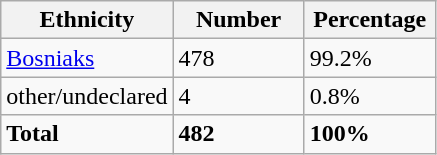<table class="wikitable">
<tr>
<th width="100px">Ethnicity</th>
<th width="80px">Number</th>
<th width="80px">Percentage</th>
</tr>
<tr>
<td><a href='#'>Bosniaks</a></td>
<td>478</td>
<td>99.2%</td>
</tr>
<tr>
<td>other/undeclared</td>
<td>4</td>
<td>0.8%</td>
</tr>
<tr>
<td><strong>Total</strong></td>
<td><strong>482</strong></td>
<td><strong>100%</strong></td>
</tr>
</table>
